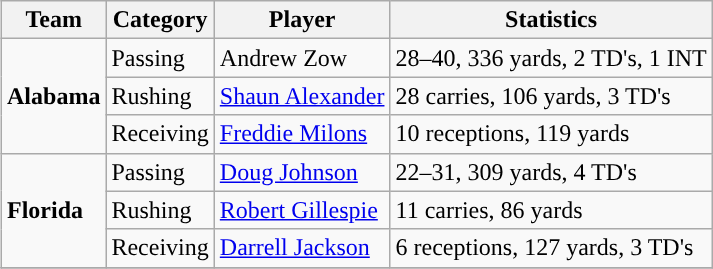<table class="wikitable" style="float: right;">
<tr>
<th>Team</th>
<th>Category</th>
<th>Player</th>
<th>Statistics</th>
</tr>
<tr>
<td rowspan=3><strong>Alabama</strong></td>
<td>Passing</td>
<td>Andrew Zow</td>
<td>28–40, 336 yards, 2 TD's, 1 INT</td>
</tr>
<tr>
<td>Rushing</td>
<td><a href='#'>Shaun Alexander</a></td>
<td>28 carries, 106 yards, 3 TD's</td>
</tr>
<tr>
<td>Receiving</td>
<td><a href='#'>Freddie Milons</a></td>
<td>10 receptions, 119 yards</td>
</tr>
<tr>
<td rowspan=3><strong>Florida</strong></td>
<td>Passing</td>
<td><a href='#'>Doug Johnson</a></td>
<td>22–31, 309 yards, 4 TD's</td>
</tr>
<tr>
<td>Rushing</td>
<td><a href='#'>Robert Gillespie</a></td>
<td>11 carries, 86 yards</td>
</tr>
<tr>
<td>Receiving</td>
<td><a href='#'>Darrell Jackson</a></td>
<td>6 receptions, 127 yards, 3 TD's</td>
</tr>
<tr>
</tr>
</table>
